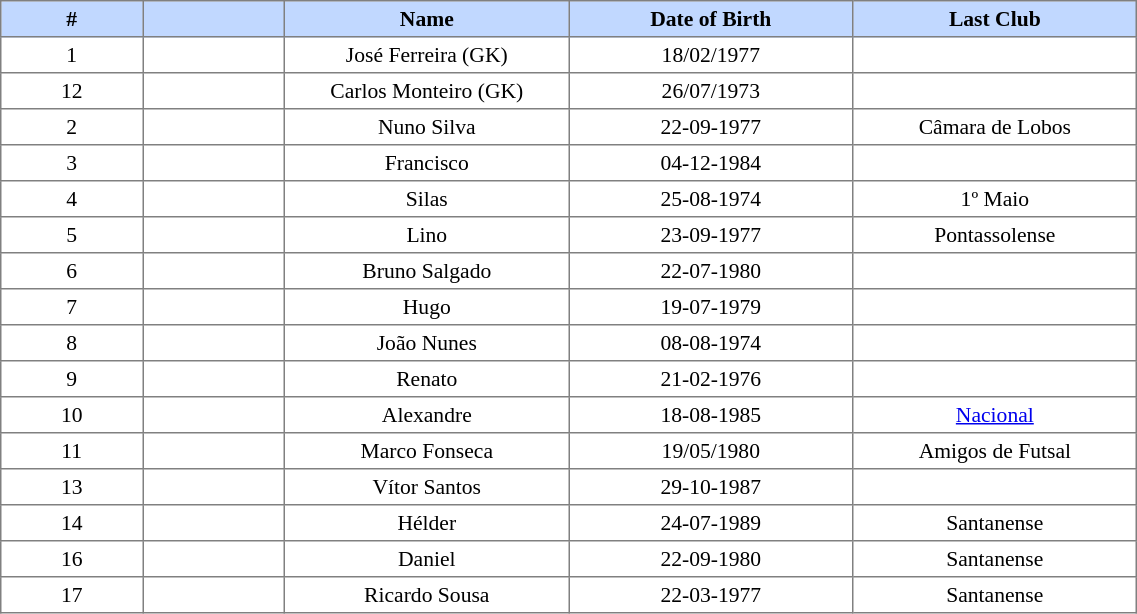<table border=1 style="border-collapse:collapse; font-size:90%;" cellpadding=3 cellspacing=0 width=60%>
<tr bgcolor=#C1D8FF>
<th width=10%>#</th>
<th width=10%></th>
<th width=20%>Name</th>
<th width=20%>Date of Birth</th>
<th width=20%>Last Club</th>
</tr>
<tr align=center>
<td>1</td>
<td></td>
<td>José Ferreira (GK)</td>
<td>18/02/1977</td>
<td></td>
</tr>
<tr align=center>
<td>12</td>
<td></td>
<td>Carlos Monteiro (GK)</td>
<td>26/07/1973</td>
<td></td>
</tr>
<tr align=center>
<td>2</td>
<td></td>
<td>Nuno Silva</td>
<td>22-09-1977</td>
<td>Câmara de Lobos</td>
</tr>
<tr align=center>
<td>3</td>
<td></td>
<td>Francisco</td>
<td>04-12-1984</td>
<td></td>
</tr>
<tr align=center>
<td>4</td>
<td></td>
<td>Silas</td>
<td>25-08-1974</td>
<td>1º Maio</td>
</tr>
<tr align=center>
<td>5</td>
<td></td>
<td>Lino</td>
<td>23-09-1977</td>
<td>Pontassolense</td>
</tr>
<tr align=center>
<td>6</td>
<td></td>
<td>Bruno Salgado</td>
<td>22-07-1980</td>
<td></td>
</tr>
<tr align=center>
<td>7</td>
<td></td>
<td>Hugo</td>
<td>19-07-1979</td>
<td></td>
</tr>
<tr align=center>
<td>8</td>
<td></td>
<td>João Nunes</td>
<td>08-08-1974</td>
<td></td>
</tr>
<tr align=center>
<td>9</td>
<td></td>
<td>Renato</td>
<td>21-02-1976</td>
<td></td>
</tr>
<tr align=center>
<td>10</td>
<td></td>
<td>Alexandre</td>
<td>18-08-1985</td>
<td><a href='#'>Nacional</a></td>
</tr>
<tr align=center>
<td>11</td>
<td></td>
<td>Marco Fonseca</td>
<td>19/05/1980</td>
<td>Amigos de Futsal</td>
</tr>
<tr align=center>
<td>13</td>
<td></td>
<td>Vítor Santos</td>
<td>29-10-1987</td>
<td></td>
</tr>
<tr align=center>
<td>14</td>
<td></td>
<td>Hélder</td>
<td>24-07-1989</td>
<td>Santanense</td>
</tr>
<tr align=center>
<td>16</td>
<td></td>
<td>Daniel</td>
<td>22-09-1980</td>
<td>Santanense</td>
</tr>
<tr align=center>
<td>17</td>
<td></td>
<td>Ricardo Sousa</td>
<td>22-03-1977</td>
<td>Santanense</td>
</tr>
</table>
